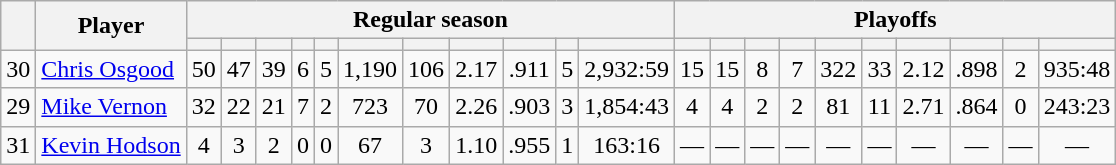<table class="wikitable plainrowheaders" style="text-align:center;">
<tr>
<th scope="col" rowspan="2"></th>
<th scope="col" rowspan="2">Player</th>
<th scope=colgroup colspan=11>Regular season</th>
<th scope=colgroup colspan=10>Playoffs</th>
</tr>
<tr>
<th scope="col"></th>
<th scope="col"></th>
<th scope="col"></th>
<th scope="col"></th>
<th scope="col"></th>
<th scope="col"></th>
<th scope="col"></th>
<th scope="col"></th>
<th scope="col"></th>
<th scope="col"></th>
<th scope="col"></th>
<th scope="col"></th>
<th scope="col"></th>
<th scope="col"></th>
<th scope="col"></th>
<th scope="col"></th>
<th scope="col"></th>
<th scope="col"></th>
<th scope="col"></th>
<th scope="col"></th>
<th scope="col"></th>
</tr>
<tr>
<td scope="row">30</td>
<td align="left"><a href='#'>Chris Osgood</a></td>
<td>50</td>
<td>47</td>
<td>39</td>
<td>6</td>
<td>5</td>
<td>1,190</td>
<td>106</td>
<td>2.17</td>
<td>.911</td>
<td>5</td>
<td>2,932:59</td>
<td>15</td>
<td>15</td>
<td>8</td>
<td>7</td>
<td>322</td>
<td>33</td>
<td>2.12</td>
<td>.898</td>
<td>2</td>
<td>935:48</td>
</tr>
<tr>
<td scope="row">29</td>
<td align="left"><a href='#'>Mike Vernon</a></td>
<td>32</td>
<td>22</td>
<td>21</td>
<td>7</td>
<td>2</td>
<td>723</td>
<td>70</td>
<td>2.26</td>
<td>.903</td>
<td>3</td>
<td>1,854:43</td>
<td>4</td>
<td>4</td>
<td>2</td>
<td>2</td>
<td>81</td>
<td>11</td>
<td>2.71</td>
<td>.864</td>
<td>0</td>
<td>243:23</td>
</tr>
<tr>
<td scope="row">31</td>
<td align="left"><a href='#'>Kevin Hodson</a></td>
<td>4</td>
<td>3</td>
<td>2</td>
<td>0</td>
<td>0</td>
<td>67</td>
<td>3</td>
<td>1.10</td>
<td>.955</td>
<td>1</td>
<td>163:16</td>
<td>—</td>
<td>—</td>
<td>—</td>
<td>—</td>
<td>—</td>
<td>—</td>
<td>—</td>
<td>—</td>
<td>—</td>
<td>—</td>
</tr>
</table>
